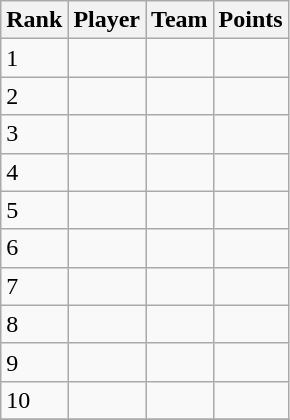<table class="wikitable">
<tr>
<th>Rank</th>
<th>Player</th>
<th>Team</th>
<th>Points</th>
</tr>
<tr>
<td>1</td>
<td></td>
<td></td>
<td></td>
</tr>
<tr>
<td>2</td>
<td></td>
<td></td>
<td></td>
</tr>
<tr>
<td>3</td>
<td></td>
<td></td>
<td></td>
</tr>
<tr>
<td>4</td>
<td></td>
<td></td>
<td></td>
</tr>
<tr>
<td>5</td>
<td></td>
<td></td>
<td></td>
</tr>
<tr>
<td>6</td>
<td></td>
<td></td>
<td></td>
</tr>
<tr>
<td>7</td>
<td></td>
<td></td>
<td></td>
</tr>
<tr>
<td>8</td>
<td></td>
<td></td>
<td></td>
</tr>
<tr>
<td>9</td>
<td></td>
<td></td>
<td></td>
</tr>
<tr>
<td>10</td>
<td></td>
<td></td>
<td></td>
</tr>
<tr>
</tr>
</table>
